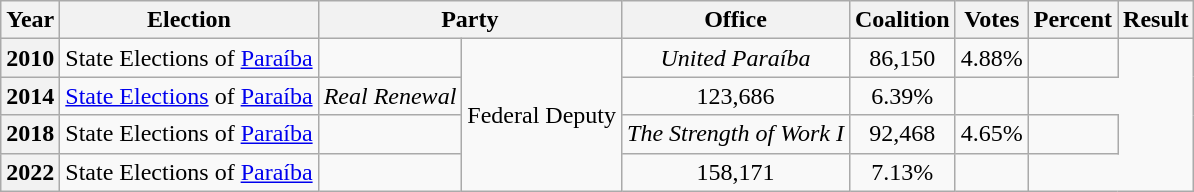<table class="wikitable" style="text-align:center">
<tr>
<th>Year</th>
<th>Election</th>
<th colspan="2">Party</th>
<th>Office</th>
<th>Coalition</th>
<th>Votes</th>
<th>Percent</th>
<th>Result</th>
</tr>
<tr>
<th>2010</th>
<td>State Elections of <a href='#'>Paraíba</a></td>
<td></td>
<td rowspan="4">Federal Deputy</td>
<td><em>United Paraíba</em><br></td>
<td>86,150</td>
<td>4.88%</td>
<td></td>
</tr>
<tr>
<th>2014</th>
<td><a href='#'>State Elections</a> of <a href='#'>Paraíba</a></td>
<td><em>Real Renewal</em><br></td>
<td>123,686</td>
<td>6.39%</td>
<td></td>
</tr>
<tr>
<th>2018</th>
<td>State Elections of <a href='#'>Paraíba</a></td>
<td></td>
<td><em>The Strength of Work I</em><br></td>
<td>92,468</td>
<td>4.65%</td>
<td></td>
</tr>
<tr>
<th>2022</th>
<td>State Elections of <a href='#'>Paraíba</a></td>
<td></td>
<td>158,171</td>
<td>7.13%</td>
<td></td>
</tr>
</table>
